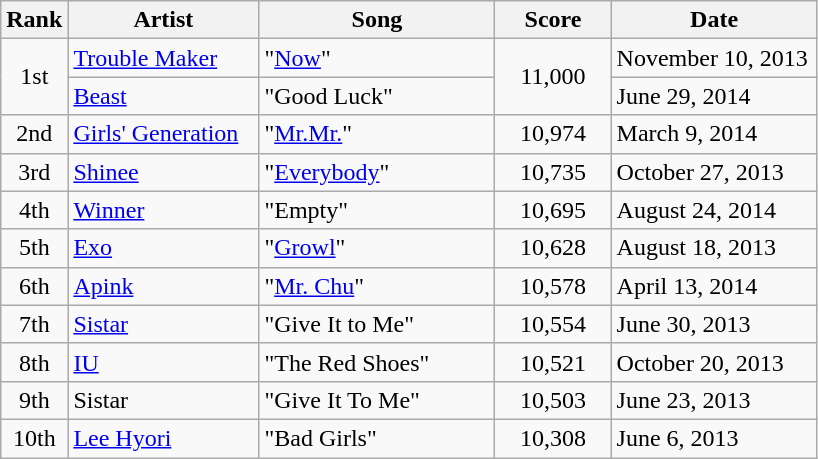<table class="wikitable">
<tr>
<th>Rank</th>
<th style="width:120px;">Artist</th>
<th style="width:150px;">Song</th>
<th style="width:70px;">Score</th>
<th style="width:130px;">Date</th>
</tr>
<tr>
<td rowspan="2" style="text-align:center">1st</td>
<td><a href='#'>Trouble Maker</a></td>
<td>"<a href='#'>Now</a>"</td>
<td rowspan="2" style="text-align:center">11,000</td>
<td>November 10, 2013</td>
</tr>
<tr>
<td><a href='#'>Beast</a></td>
<td>"Good Luck"</td>
<td>June 29, 2014</td>
</tr>
<tr>
<td style="text-align:center">2nd</td>
<td><a href='#'>Girls' Generation</a></td>
<td>"<a href='#'>Mr.Mr.</a>"</td>
<td style="text-align:center">10,974</td>
<td>March 9, 2014</td>
</tr>
<tr>
<td style="text-align:center">3rd</td>
<td><a href='#'>Shinee</a></td>
<td>"<a href='#'>Everybody</a>"</td>
<td style="text-align:center">10,735</td>
<td>October 27, 2013</td>
</tr>
<tr>
<td style="text-align:center">4th</td>
<td><a href='#'>Winner</a></td>
<td>"Empty"</td>
<td style="text-align:center">10,695</td>
<td>August 24, 2014</td>
</tr>
<tr>
<td style="text-align:center">5th</td>
<td><a href='#'>Exo</a></td>
<td>"<a href='#'>Growl</a>"</td>
<td style="text-align:center">10,628</td>
<td>August 18, 2013</td>
</tr>
<tr>
<td style="text-align:center">6th</td>
<td><a href='#'>Apink</a></td>
<td>"<a href='#'>Mr. Chu</a>"</td>
<td style="text-align:center">10,578</td>
<td>April 13, 2014</td>
</tr>
<tr>
<td style="text-align:center">7th</td>
<td><a href='#'>Sistar</a></td>
<td>"Give It to Me"</td>
<td style="text-align:center">10,554</td>
<td>June 30, 2013</td>
</tr>
<tr>
<td style="text-align:center">8th</td>
<td><a href='#'>IU</a></td>
<td>"The Red Shoes"</td>
<td style="text-align:center">10,521</td>
<td>October 20, 2013</td>
</tr>
<tr>
<td style="text-align:center">9th</td>
<td>Sistar</td>
<td>"Give It To Me"</td>
<td style="text-align:center">10,503</td>
<td>June 23, 2013</td>
</tr>
<tr>
<td style="text-align:center">10th</td>
<td><a href='#'>Lee Hyori</a></td>
<td>"Bad Girls"</td>
<td style="text-align:center">10,308</td>
<td>June 6, 2013</td>
</tr>
</table>
